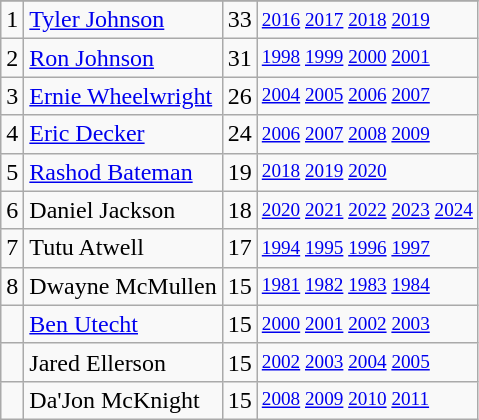<table class="wikitable">
<tr>
</tr>
<tr>
<td>1</td>
<td><a href='#'>Tyler Johnson</a></td>
<td>33</td>
<td style="font-size:80%;"><a href='#'>2016</a> <a href='#'>2017</a> <a href='#'>2018</a> <a href='#'>2019</a></td>
</tr>
<tr>
<td>2</td>
<td><a href='#'>Ron Johnson</a></td>
<td>31</td>
<td style="font-size:80%;"><a href='#'>1998</a> <a href='#'>1999</a> <a href='#'>2000</a> <a href='#'>2001</a></td>
</tr>
<tr>
<td>3</td>
<td><a href='#'>Ernie Wheelwright</a></td>
<td>26</td>
<td style="font-size:80%;"><a href='#'>2004</a> <a href='#'>2005</a> <a href='#'>2006</a> <a href='#'>2007</a></td>
</tr>
<tr>
<td>4</td>
<td><a href='#'>Eric Decker</a></td>
<td>24</td>
<td style="font-size:80%;"><a href='#'>2006</a> <a href='#'>2007</a> <a href='#'>2008</a> <a href='#'>2009</a></td>
</tr>
<tr>
<td>5</td>
<td><a href='#'>Rashod Bateman</a></td>
<td>19</td>
<td style="font-size:80%;"><a href='#'>2018</a> <a href='#'>2019</a> <a href='#'>2020</a></td>
</tr>
<tr>
<td>6</td>
<td>Daniel Jackson</td>
<td>18</td>
<td style="font-size:80%;"><a href='#'>2020</a> <a href='#'>2021</a> <a href='#'>2022</a> <a href='#'>2023</a> <a href='#'>2024</a></td>
</tr>
<tr>
<td>7</td>
<td>Tutu Atwell</td>
<td>17</td>
<td style="font-size:80%;"><a href='#'>1994</a> <a href='#'>1995</a> <a href='#'>1996</a> <a href='#'>1997</a></td>
</tr>
<tr>
<td>8</td>
<td>Dwayne McMullen</td>
<td>15</td>
<td style="font-size:80%;"><a href='#'>1981</a> <a href='#'>1982</a> <a href='#'>1983</a> <a href='#'>1984</a></td>
</tr>
<tr>
<td></td>
<td><a href='#'>Ben Utecht</a></td>
<td>15</td>
<td style="font-size:80%;"><a href='#'>2000</a> <a href='#'>2001</a> <a href='#'>2002</a> <a href='#'>2003</a></td>
</tr>
<tr>
<td></td>
<td>Jared Ellerson</td>
<td>15</td>
<td style="font-size:80%;"><a href='#'>2002</a> <a href='#'>2003</a> <a href='#'>2004</a> <a href='#'>2005</a></td>
</tr>
<tr>
<td></td>
<td>Da'Jon McKnight</td>
<td>15</td>
<td style="font-size:80%;"><a href='#'>2008</a> <a href='#'>2009</a> <a href='#'>2010</a> <a href='#'>2011</a></td>
</tr>
</table>
